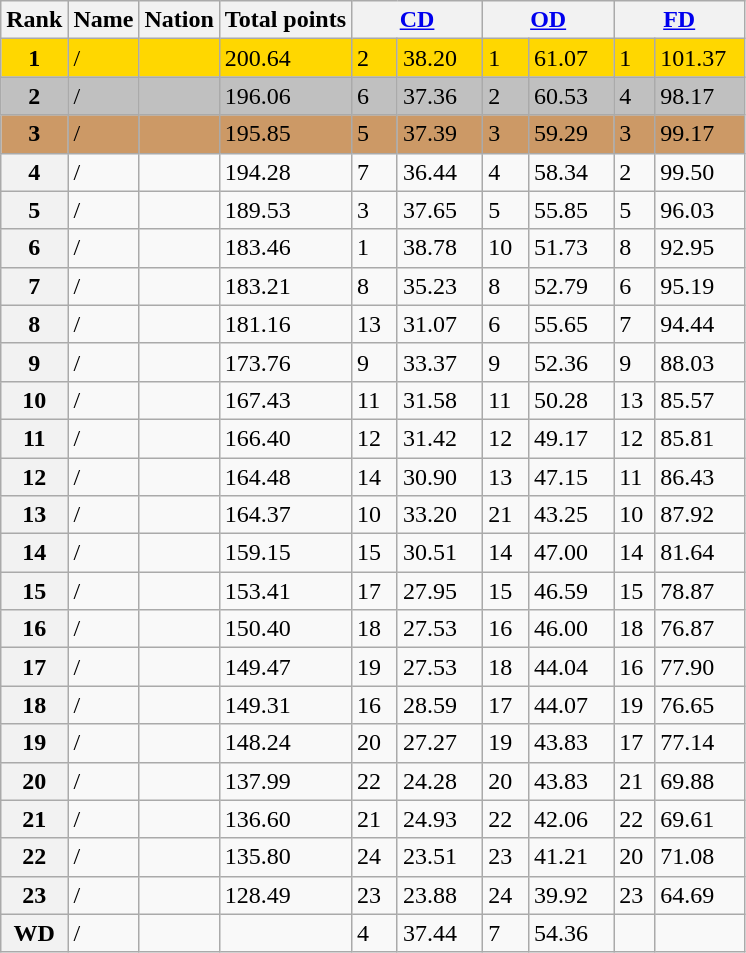<table class="wikitable sortable">
<tr>
<th>Rank</th>
<th>Name</th>
<th>Nation</th>
<th>Total points</th>
<th colspan="2" width="80px"><a href='#'>CD</a></th>
<th colspan="2" width="80px"><a href='#'>OD</a></th>
<th colspan="2" width="80px"><a href='#'>FD</a></th>
</tr>
<tr bgcolor="gold">
<td align="center"><strong>1</strong></td>
<td> / </td>
<td></td>
<td>200.64</td>
<td>2</td>
<td>38.20</td>
<td>1</td>
<td>61.07</td>
<td>1</td>
<td>101.37</td>
</tr>
<tr bgcolor="silver">
<td align="center"><strong>2</strong></td>
<td> / </td>
<td></td>
<td>196.06</td>
<td>6</td>
<td>37.36</td>
<td>2</td>
<td>60.53</td>
<td>4</td>
<td>98.17</td>
</tr>
<tr bgcolor="cc9966">
<td align="center"><strong>3</strong></td>
<td> / </td>
<td></td>
<td>195.85</td>
<td>5</td>
<td>37.39</td>
<td>3</td>
<td>59.29</td>
<td>3</td>
<td>99.17</td>
</tr>
<tr>
<th>4</th>
<td> / </td>
<td></td>
<td>194.28</td>
<td>7</td>
<td>36.44</td>
<td>4</td>
<td>58.34</td>
<td>2</td>
<td>99.50</td>
</tr>
<tr>
<th>5</th>
<td> / </td>
<td></td>
<td>189.53</td>
<td>3</td>
<td>37.65</td>
<td>5</td>
<td>55.85</td>
<td>5</td>
<td>96.03</td>
</tr>
<tr>
<th>6</th>
<td> / </td>
<td></td>
<td>183.46</td>
<td>1</td>
<td>38.78</td>
<td>10</td>
<td>51.73</td>
<td>8</td>
<td>92.95</td>
</tr>
<tr>
<th>7</th>
<td> / </td>
<td></td>
<td>183.21</td>
<td>8</td>
<td>35.23</td>
<td>8</td>
<td>52.79</td>
<td>6</td>
<td>95.19</td>
</tr>
<tr>
<th>8</th>
<td> / </td>
<td></td>
<td>181.16</td>
<td>13</td>
<td>31.07</td>
<td>6</td>
<td>55.65</td>
<td>7</td>
<td>94.44</td>
</tr>
<tr>
<th>9</th>
<td> / </td>
<td></td>
<td>173.76</td>
<td>9</td>
<td>33.37</td>
<td>9</td>
<td>52.36</td>
<td>9</td>
<td>88.03</td>
</tr>
<tr>
<th>10</th>
<td> / </td>
<td></td>
<td>167.43</td>
<td>11</td>
<td>31.58</td>
<td>11</td>
<td>50.28</td>
<td>13</td>
<td>85.57</td>
</tr>
<tr>
<th>11</th>
<td> / </td>
<td></td>
<td>166.40</td>
<td>12</td>
<td>31.42</td>
<td>12</td>
<td>49.17</td>
<td>12</td>
<td>85.81</td>
</tr>
<tr>
<th>12</th>
<td> / </td>
<td></td>
<td>164.48</td>
<td>14</td>
<td>30.90</td>
<td>13</td>
<td>47.15</td>
<td>11</td>
<td>86.43</td>
</tr>
<tr>
<th>13</th>
<td> / </td>
<td></td>
<td>164.37</td>
<td>10</td>
<td>33.20</td>
<td>21</td>
<td>43.25</td>
<td>10</td>
<td>87.92</td>
</tr>
<tr>
<th>14</th>
<td> / </td>
<td></td>
<td>159.15</td>
<td>15</td>
<td>30.51</td>
<td>14</td>
<td>47.00</td>
<td>14</td>
<td>81.64</td>
</tr>
<tr>
<th>15</th>
<td> / </td>
<td></td>
<td>153.41</td>
<td>17</td>
<td>27.95</td>
<td>15</td>
<td>46.59</td>
<td>15</td>
<td>78.87</td>
</tr>
<tr>
<th>16</th>
<td> / </td>
<td></td>
<td>150.40</td>
<td>18</td>
<td>27.53</td>
<td>16</td>
<td>46.00</td>
<td>18</td>
<td>76.87</td>
</tr>
<tr>
<th>17</th>
<td> / </td>
<td></td>
<td>149.47</td>
<td>19</td>
<td>27.53</td>
<td>18</td>
<td>44.04</td>
<td>16</td>
<td>77.90</td>
</tr>
<tr>
<th>18</th>
<td> / </td>
<td></td>
<td>149.31</td>
<td>16</td>
<td>28.59</td>
<td>17</td>
<td>44.07</td>
<td>19</td>
<td>76.65</td>
</tr>
<tr>
<th>19</th>
<td> / </td>
<td></td>
<td>148.24</td>
<td>20</td>
<td>27.27</td>
<td>19</td>
<td>43.83</td>
<td>17</td>
<td>77.14</td>
</tr>
<tr>
<th>20</th>
<td> / </td>
<td></td>
<td>137.99</td>
<td>22</td>
<td>24.28</td>
<td>20</td>
<td>43.83</td>
<td>21</td>
<td>69.88</td>
</tr>
<tr>
<th>21</th>
<td> / </td>
<td></td>
<td>136.60</td>
<td>21</td>
<td>24.93</td>
<td>22</td>
<td>42.06</td>
<td>22</td>
<td>69.61</td>
</tr>
<tr>
<th>22</th>
<td> / </td>
<td></td>
<td>135.80</td>
<td>24</td>
<td>23.51</td>
<td>23</td>
<td>41.21</td>
<td>20</td>
<td>71.08</td>
</tr>
<tr>
<th>23</th>
<td> / </td>
<td></td>
<td>128.49</td>
<td>23</td>
<td>23.88</td>
<td>24</td>
<td>39.92</td>
<td>23</td>
<td>64.69</td>
</tr>
<tr>
<th>WD</th>
<td> / </td>
<td></td>
<td></td>
<td>4</td>
<td>37.44</td>
<td>7</td>
<td>54.36</td>
<td></td>
<td></td>
</tr>
</table>
